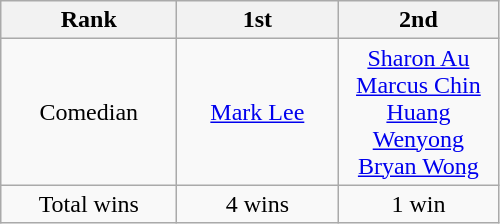<table class="wikitable" border="1">
<tr>
<th width="110">Rank</th>
<th width="100">1st</th>
<th width="100">2nd</th>
</tr>
<tr align=center>
<td>Comedian</td>
<td><a href='#'>Mark Lee</a></td>
<td><a href='#'>Sharon Au</a><br><a href='#'>Marcus Chin</a><br><a href='#'>Huang Wenyong</a><br><a href='#'>Bryan Wong</a></td>
</tr>
<tr align=center>
<td>Total wins</td>
<td>4 wins</td>
<td>1 win</td>
</tr>
</table>
